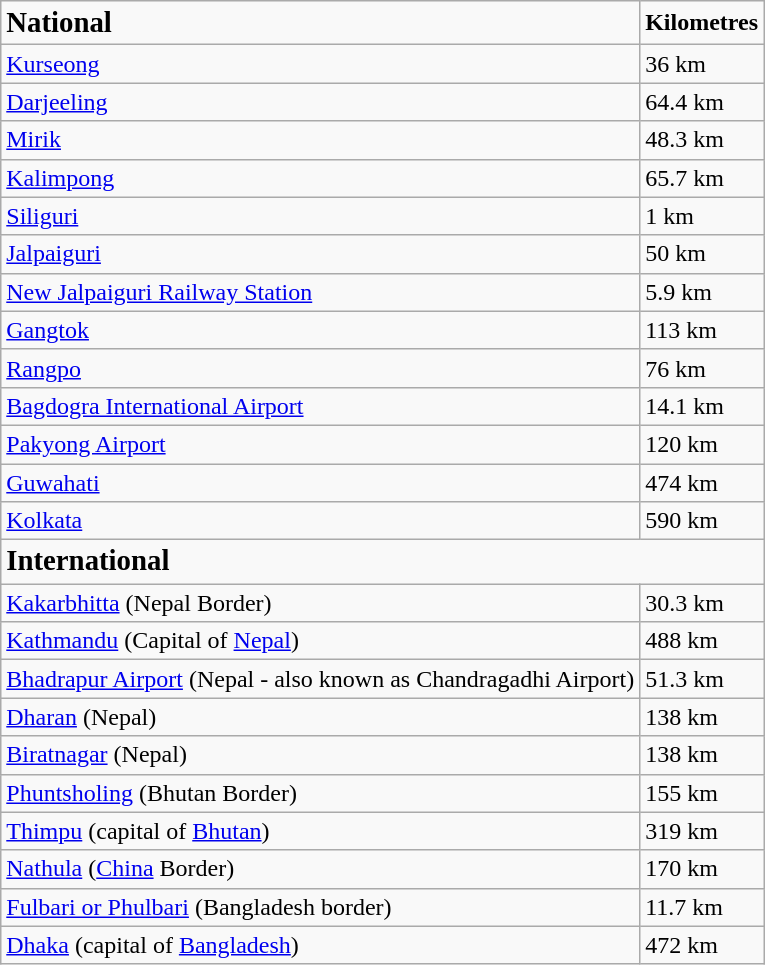<table class="wikitable">
<tr>
<td><strong><big>National</big></strong></td>
<td><strong>Kilometres</strong></td>
</tr>
<tr>
<td><a href='#'>Kurseong</a></td>
<td>36 km</td>
</tr>
<tr>
<td><a href='#'>Darjeeling</a></td>
<td>64.4 km</td>
</tr>
<tr>
<td><a href='#'>Mirik</a></td>
<td>48.3 km</td>
</tr>
<tr>
<td><a href='#'>Kalimpong</a></td>
<td>65.7 km</td>
</tr>
<tr>
<td><a href='#'>Siliguri</a></td>
<td>1 km</td>
</tr>
<tr>
<td><a href='#'>Jalpaiguri</a></td>
<td>50 km</td>
</tr>
<tr>
<td><a href='#'>New Jalpaiguri Railway Station</a></td>
<td>5.9 km</td>
</tr>
<tr>
<td><a href='#'>Gangtok</a></td>
<td>113 km</td>
</tr>
<tr>
<td><a href='#'>Rangpo</a></td>
<td>76 km</td>
</tr>
<tr>
<td><a href='#'>Bagdogra International Airport</a></td>
<td>14.1 km</td>
</tr>
<tr>
<td><a href='#'>Pakyong Airport</a></td>
<td>120 km</td>
</tr>
<tr>
<td><a href='#'>Guwahati</a></td>
<td>474 km</td>
</tr>
<tr>
<td><a href='#'>Kolkata</a></td>
<td>590 km</td>
</tr>
<tr>
<td colspan="2"><strong><big>International</big></strong></td>
</tr>
<tr>
<td><a href='#'>Kakarbhitta</a> (Nepal Border)</td>
<td>30.3 km</td>
</tr>
<tr>
<td><a href='#'>Kathmandu</a> (Capital of <a href='#'>Nepal</a>)</td>
<td>488 km</td>
</tr>
<tr>
<td><a href='#'>Bhadrapur Airport</a> (Nepal - also known as Chandragadhi Airport)</td>
<td>51.3 km</td>
</tr>
<tr>
<td><a href='#'>Dharan</a> (Nepal)</td>
<td>138 km</td>
</tr>
<tr>
<td><a href='#'>Biratnagar</a> (Nepal)</td>
<td>138 km</td>
</tr>
<tr>
<td><a href='#'>Phuntsholing</a> (Bhutan Border)</td>
<td>155 km</td>
</tr>
<tr>
<td><a href='#'>Thimpu</a> (capital of <a href='#'>Bhutan</a>)</td>
<td>319 km</td>
</tr>
<tr>
<td><a href='#'>Nathula</a> (<a href='#'>China</a> Border)</td>
<td>170 km</td>
</tr>
<tr>
<td><a href='#'>Fulbari or Phulbari</a> (Bangladesh border)</td>
<td>11.7 km</td>
</tr>
<tr>
<td><a href='#'>Dhaka</a> (capital of <a href='#'>Bangladesh</a>)</td>
<td>472 km</td>
</tr>
</table>
